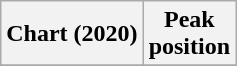<table class="wikitable plainrowheaders" style="text-align:center">
<tr>
<th scope="col">Chart (2020)</th>
<th scope="col">Peak<br>position</th>
</tr>
<tr>
</tr>
</table>
